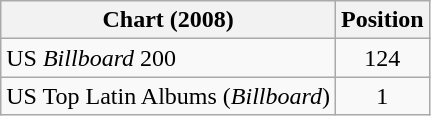<table class="wikitable sortable">
<tr>
<th>Chart (2008)</th>
<th>Position</th>
</tr>
<tr>
<td>US <em>Billboard</em> 200</td>
<td align="center">124</td>
</tr>
<tr>
<td>US Top Latin Albums (<em>Billboard</em>)</td>
<td align="center">1</td>
</tr>
</table>
